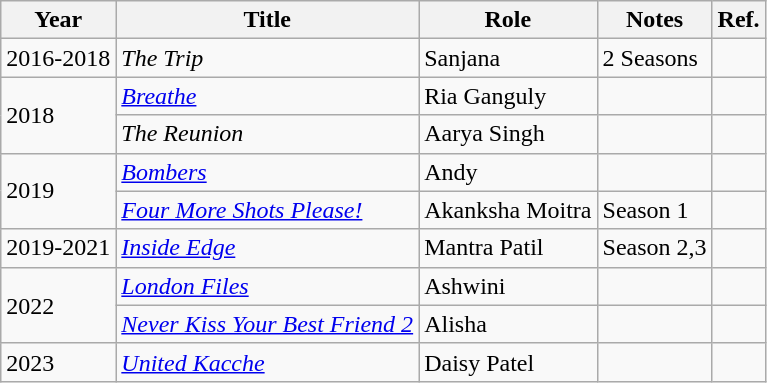<table class="wikitable sortable">
<tr>
<th>Year</th>
<th>Title</th>
<th>Role</th>
<th>Notes</th>
<th>Ref.</th>
</tr>
<tr>
<td>2016-2018</td>
<td><em>The Trip</em></td>
<td>Sanjana</td>
<td>2 Seasons</td>
<td></td>
</tr>
<tr>
<td rowspan="2">2018</td>
<td><a href='#'><em>Breathe</em></a></td>
<td>Ria Ganguly</td>
<td></td>
<td></td>
</tr>
<tr>
<td><em>The Reunion</em></td>
<td>Aarya Singh</td>
<td></td>
<td></td>
</tr>
<tr>
<td rowspan="2">2019</td>
<td><em><a href='#'>Bombers</a></em></td>
<td>Andy</td>
<td></td>
<td></td>
</tr>
<tr>
<td><em><a href='#'>Four More Shots Please!</a></em></td>
<td>Akanksha Moitra</td>
<td>Season 1</td>
<td></td>
</tr>
<tr>
<td>2019-2021</td>
<td><em><a href='#'>Inside Edge</a></em></td>
<td>Mantra Patil</td>
<td>Season 2,3</td>
<td></td>
</tr>
<tr>
<td rowspan="2">2022</td>
<td><em><a href='#'>London Files</a></em></td>
<td>Ashwini</td>
<td></td>
<td></td>
</tr>
<tr>
<td><em><a href='#'>Never Kiss Your Best Friend 2</a></em></td>
<td>Alisha</td>
<td></td>
<td></td>
</tr>
<tr>
<td>2023</td>
<td><em><a href='#'>United Kacche</a></em></td>
<td>Daisy Patel</td>
<td></td>
</tr>
</table>
